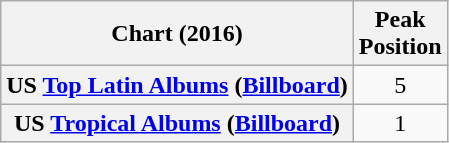<table class="wikitable plainrowheaders" style="text-align:center;">
<tr>
<th scope="col">Chart (2016)</th>
<th scope="col">Peak <br> Position</th>
</tr>
<tr>
<th scope="row">US <a href='#'>Top Latin Albums</a> (<a href='#'>Billboard</a>) </th>
<td align=center>5</td>
</tr>
<tr>
<th scope="row">US <a href='#'>Tropical Albums</a> (<a href='#'>Billboard</a>) </th>
<td align=center>1</td>
</tr>
</table>
